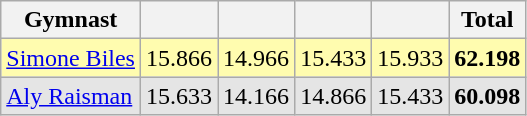<table class="wikitable sortable" style="text-align:center; font-size:100%">
<tr>
<th scope="col">Gymnast</th>
<th scope="col"></th>
<th scope="col"></th>
<th scope="col"></th>
<th scope="col"></th>
<th scope="col">Total</th>
</tr>
<tr style="background:#fffcaf;">
<td align=left><a href='#'>Simone Biles</a></td>
<td>15.866</td>
<td>14.966</td>
<td>15.433</td>
<td>15.933</td>
<td><strong>62.198</strong></td>
</tr>
<tr style="background:#e5e5e5;">
<td align=left><a href='#'>Aly Raisman</a></td>
<td>15.633</td>
<td>14.166</td>
<td>14.866</td>
<td>15.433</td>
<td><strong>60.098</strong></td>
</tr>
</table>
